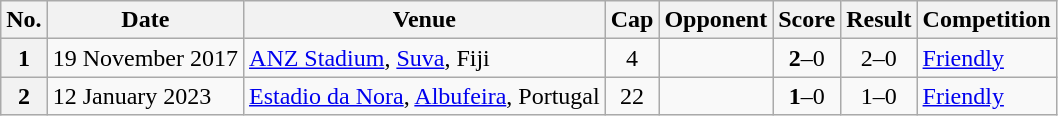<table class="wikitable sortable plainrowheaders">
<tr>
<th scope=col>No.</th>
<th scope=col data-sort-type=date>Date</th>
<th scope=col>Venue</th>
<th scope=col>Cap</th>
<th scope=col>Opponent</th>
<th scope=col>Score</th>
<th scope=col>Result</th>
<th scope=col>Competition</th>
</tr>
<tr>
<th scope=row>1</th>
<td>19 November 2017</td>
<td><a href='#'>ANZ Stadium</a>, <a href='#'>Suva</a>, Fiji</td>
<td align=center>4</td>
<td></td>
<td align=center><strong>2</strong>–0</td>
<td align=center>2–0</td>
<td><a href='#'>Friendly</a></td>
</tr>
<tr>
<th scope=row>2</th>
<td>12 January 2023</td>
<td><a href='#'>Estadio da Nora</a>, <a href='#'>Albufeira</a>, Portugal</td>
<td align=center>22</td>
<td></td>
<td align=center><strong>1</strong>–0</td>
<td align=center>1–0</td>
<td><a href='#'>Friendly</a></td>
</tr>
</table>
